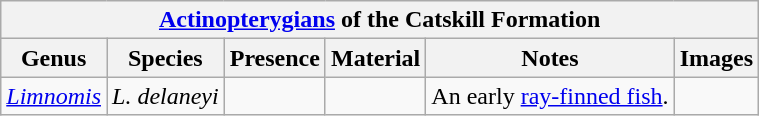<table class="wikitable" align="center">
<tr>
<th colspan="6" align="center"><a href='#'>Actinopterygians</a> of the Catskill Formation</th>
</tr>
<tr>
<th>Genus</th>
<th>Species</th>
<th>Presence</th>
<th>Material</th>
<th>Notes</th>
<th>Images</th>
</tr>
<tr>
<td><em><a href='#'>Limnomis</a></em></td>
<td><em>L. delaneyi</em></td>
<td></td>
<td></td>
<td>An early <a href='#'>ray-finned fish</a>.</td>
<td></td>
</tr>
</table>
